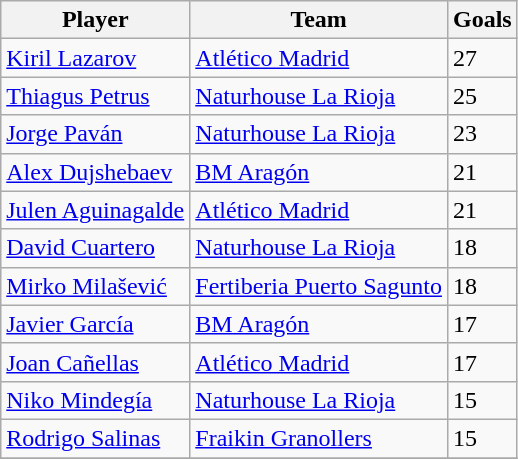<table class="wikitable">
<tr>
<th>Player</th>
<th>Team</th>
<th>Goals</th>
</tr>
<tr>
<td> <a href='#'>Kiril Lazarov</a></td>
<td><a href='#'>Atlético Madrid</a></td>
<td>27</td>
</tr>
<tr>
<td> <a href='#'>Thiagus Petrus</a></td>
<td><a href='#'>Naturhouse La Rioja</a></td>
<td>25</td>
</tr>
<tr>
<td> <a href='#'>Jorge Paván</a></td>
<td><a href='#'>Naturhouse La Rioja</a></td>
<td>23</td>
</tr>
<tr>
<td> <a href='#'>Alex Dujshebaev</a></td>
<td><a href='#'>BM Aragón</a></td>
<td>21</td>
</tr>
<tr>
<td> <a href='#'>Julen Aguinagalde</a></td>
<td><a href='#'>Atlético Madrid</a></td>
<td>21</td>
</tr>
<tr>
<td> <a href='#'>David Cuartero</a></td>
<td><a href='#'>Naturhouse La Rioja</a></td>
<td>18</td>
</tr>
<tr>
<td> <a href='#'>Mirko Milašević</a></td>
<td><a href='#'>Fertiberia Puerto Sagunto</a></td>
<td>18</td>
</tr>
<tr>
<td> <a href='#'>Javier García</a></td>
<td><a href='#'>BM Aragón</a></td>
<td>17</td>
</tr>
<tr>
<td> <a href='#'>Joan Cañellas</a></td>
<td><a href='#'>Atlético Madrid</a></td>
<td>17</td>
</tr>
<tr>
<td> <a href='#'>Niko Mindegía</a></td>
<td><a href='#'>Naturhouse La Rioja</a></td>
<td>15</td>
</tr>
<tr>
<td> <a href='#'>Rodrigo Salinas</a></td>
<td><a href='#'>Fraikin Granollers</a></td>
<td>15</td>
</tr>
<tr>
</tr>
</table>
